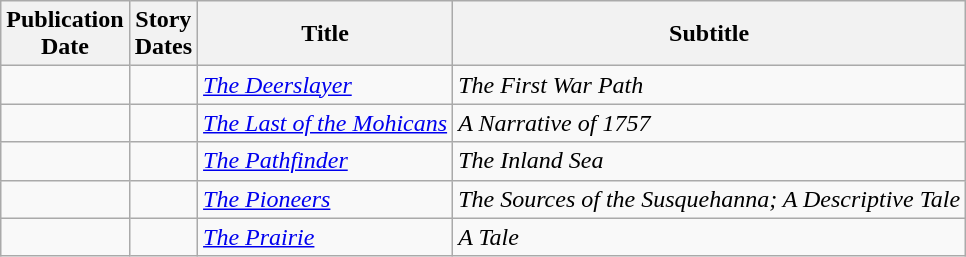<table class="sortable wikitable">
<tr>
<th>Publication<br>Date</th>
<th>Story<br>Dates</th>
<th class="unsortable">Title</th>
<th class="unsortable">Subtitle</th>
</tr>
<tr>
<td></td>
<td></td>
<td><em><a href='#'>The Deerslayer</a></em></td>
<td><em>The First War Path</em></td>
</tr>
<tr>
<td></td>
<td></td>
<td><em><a href='#'>The Last of the Mohicans</a></em></td>
<td><em>A Narrative of 1757</em></td>
</tr>
<tr>
<td></td>
<td></td>
<td><em><a href='#'>The Pathfinder</a></em></td>
<td><em>The Inland Sea</em></td>
</tr>
<tr>
<td></td>
<td></td>
<td><em><a href='#'>The Pioneers</a></em></td>
<td><em>The Sources of the Susquehanna; A Descriptive Tale</em></td>
</tr>
<tr>
<td></td>
<td></td>
<td><em><a href='#'>The Prairie</a></em></td>
<td><em>A Tale</em></td>
</tr>
</table>
